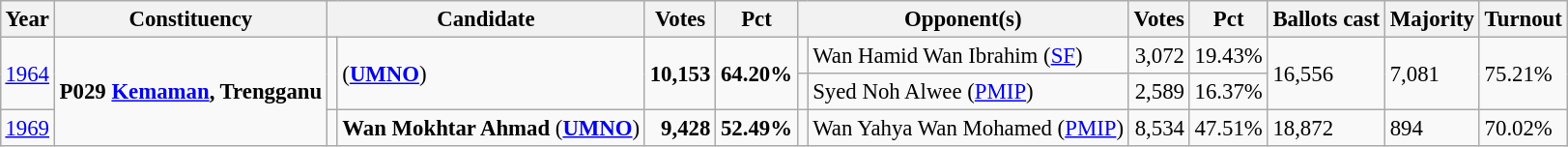<table class="wikitable" style="margin:0.5em ; font-size:95%">
<tr>
<th>Year</th>
<th>Constituency</th>
<th colspan=2>Candidate</th>
<th>Votes</th>
<th>Pct</th>
<th colspan=2>Opponent(s)</th>
<th>Votes</th>
<th>Pct</th>
<th>Ballots cast</th>
<th>Majority</th>
<th>Turnout</th>
</tr>
<tr>
<td rowspan=2><a href='#'>1964</a></td>
<td rowspan=3><strong>P029 <a href='#'>Kemaman</a>, Trengganu</strong></td>
<td rowspan=2 ></td>
<td rowspan=2> (<a href='#'><strong>UMNO</strong></a>)</td>
<td rowspan=2 align=right><strong>10,153</strong></td>
<td rowspan=2><strong>64.20%</strong></td>
<td bgcolor=></td>
<td>Wan Hamid Wan Ibrahim (<a href='#'>SF</a>)</td>
<td align=right>3,072</td>
<td>19.43%</td>
<td rowspan=2>16,556</td>
<td rowspan=2>7,081</td>
<td rowspan=2>75.21%</td>
</tr>
<tr>
<td></td>
<td>Syed Noh Alwee (<a href='#'>PMIP</a>)</td>
<td align=right>2,589</td>
<td>16.37%</td>
</tr>
<tr>
<td><a href='#'>1969</a></td>
<td></td>
<td><strong>Wan Mokhtar Ahmad</strong> (<a href='#'><strong>UMNO</strong></a>)</td>
<td align=right><strong>9,428</strong></td>
<td><strong>52.49%</strong></td>
<td></td>
<td>Wan Yahya Wan Mohamed (<a href='#'>PMIP</a>)</td>
<td align=right>8,534</td>
<td>47.51%</td>
<td>18,872</td>
<td>894</td>
<td>70.02%</td>
</tr>
</table>
